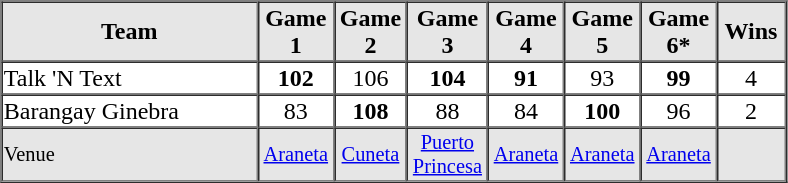<table border=1 cellspacing=0 width=525 align=center>
<tr style="text-align:center; background-color:#e6e6e6;">
<th align=center width=30%>Team</th>
<th width=8%>Game 1</th>
<th width=8%>Game 2</th>
<th width=8%>Game 3</th>
<th width=8%>Game 4</th>
<th width=8%>Game 5</th>
<th width=8%>Game 6*</th>
<th width=8%>Wins</th>
</tr>
<tr style="text-align:center;">
<td align=left>Talk 'N Text</td>
<td><strong>102</strong></td>
<td>106</td>
<td><strong>104</strong></td>
<td><strong>91</strong></td>
<td>93</td>
<td><strong>99</strong></td>
<td>4</td>
</tr>
<tr style="text-align:center;">
<td align=left>Barangay Ginebra</td>
<td>83</td>
<td><strong>108</strong></td>
<td>88</td>
<td>84</td>
<td><strong>100</strong></td>
<td>96</td>
<td>2</td>
</tr>
<tr style="text-align:center; font-size: 85%; background-color:#e6e6e6;">
<td align=left>Venue</td>
<td><a href='#'>Araneta</a></td>
<td><a href='#'>Cuneta</a></td>
<td><a href='#'>Puerto Princesa</a></td>
<td><a href='#'>Araneta</a></td>
<td><a href='#'>Araneta</a></td>
<td><a href='#'>Araneta</a></td>
<td></td>
</tr>
</table>
